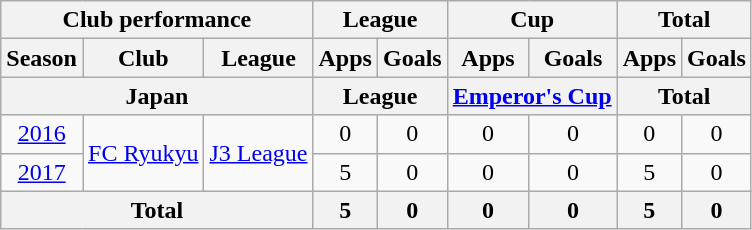<table class="wikitable" style="text-align:center;">
<tr>
<th colspan=3>Club performance</th>
<th colspan=2>League</th>
<th colspan=2>Cup</th>
<th colspan=2>Total</th>
</tr>
<tr>
<th>Season</th>
<th>Club</th>
<th>League</th>
<th>Apps</th>
<th>Goals</th>
<th>Apps</th>
<th>Goals</th>
<th>Apps</th>
<th>Goals</th>
</tr>
<tr>
<th colspan=3>Japan</th>
<th colspan=2>League</th>
<th colspan=2><a href='#'>Emperor's Cup</a></th>
<th colspan=2>Total</th>
</tr>
<tr>
<td><a href='#'>2016</a></td>
<td rowspan="2"><a href='#'>FC Ryukyu</a></td>
<td rowspan="2"><a href='#'>J3 League</a></td>
<td>0</td>
<td>0</td>
<td>0</td>
<td>0</td>
<td>0</td>
<td>0</td>
</tr>
<tr>
<td><a href='#'>2017</a></td>
<td>5</td>
<td>0</td>
<td>0</td>
<td>0</td>
<td>5</td>
<td>0</td>
</tr>
<tr>
<th colspan=3>Total</th>
<th>5</th>
<th>0</th>
<th>0</th>
<th>0</th>
<th>5</th>
<th>0</th>
</tr>
</table>
